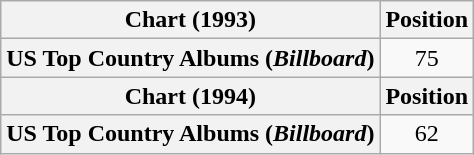<table class="wikitable plainrowheaders" style="text-align:center">
<tr>
<th scope="col">Chart (1993)</th>
<th scope="col">Position</th>
</tr>
<tr>
<th scope="row">US Top Country Albums (<em>Billboard</em>)</th>
<td>75</td>
</tr>
<tr>
<th scope="col">Chart (1994)</th>
<th scope="col">Position</th>
</tr>
<tr>
<th scope="row">US Top Country Albums (<em>Billboard</em>)</th>
<td>62</td>
</tr>
</table>
